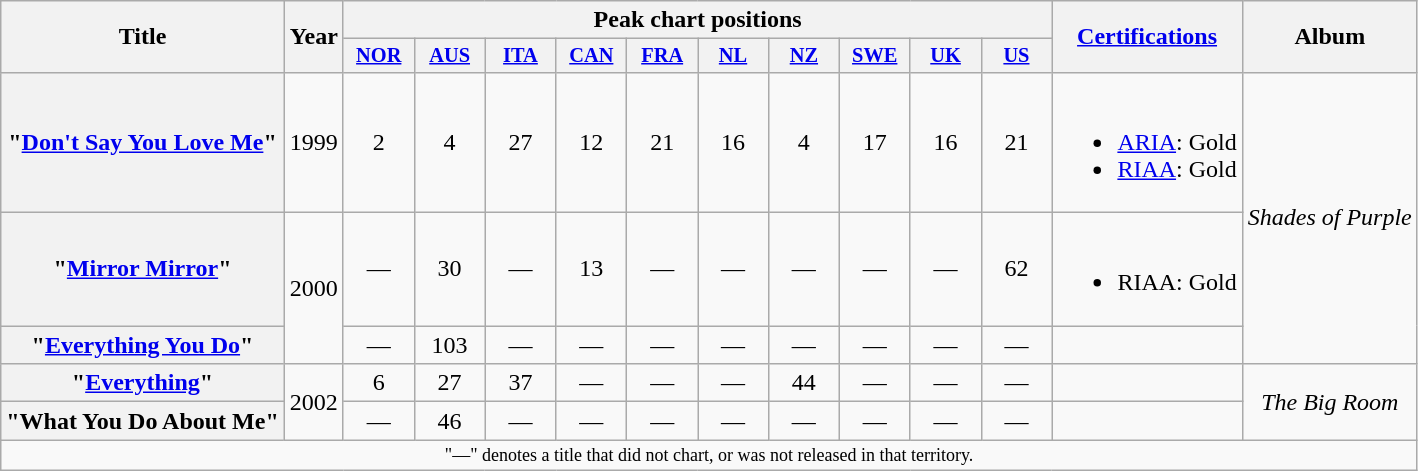<table class="wikitable plainrowheaders" style="text-align:center;">
<tr>
<th scope="col" rowspan="2">Title</th>
<th scope="col" rowspan="2">Year</th>
<th scope="col" colspan="10">Peak chart positions</th>
<th scope="col" rowspan="2"><a href='#'>Certifications</a></th>
<th scope="col" rowspan="2">Album</th>
</tr>
<tr>
<th style="width:3em;font-size:85%;"><a href='#'>NOR</a><br></th>
<th style="width:3em;font-size:85%;"><a href='#'>AUS</a><br></th>
<th style="width:3em;font-size:85%;"><a href='#'>ITA</a><br></th>
<th style="width:3em;font-size:85%;"><a href='#'>CAN</a><br></th>
<th style="width:3em;font-size:85%;"><a href='#'>FRA</a><br></th>
<th style="width:3em;font-size:85%;"><a href='#'>NL</a><br></th>
<th style="width:3em;font-size:85%;"><a href='#'>NZ</a><br></th>
<th style="width:3em;font-size:85%;"><a href='#'>SWE</a><br></th>
<th style="width:3em;font-size:85%;"><a href='#'>UK</a><br></th>
<th style="width:3em;font-size:85%;"><a href='#'>US</a><br></th>
</tr>
<tr>
<th scope="row">"<a href='#'>Don't Say You Love Me</a>"</th>
<td>1999</td>
<td>2</td>
<td>4</td>
<td>27</td>
<td>12</td>
<td>21</td>
<td>16</td>
<td>4</td>
<td>17</td>
<td>16</td>
<td>21</td>
<td><br><ul><li><a href='#'>ARIA</a>: Gold</li><li><a href='#'>RIAA</a>: Gold</li></ul></td>
<td rowspan="3"><em>Shades of Purple</em></td>
</tr>
<tr>
<th scope="row">"<a href='#'>Mirror Mirror</a>"</th>
<td rowspan="2">2000</td>
<td>—</td>
<td>30</td>
<td>—</td>
<td>13</td>
<td>—</td>
<td>—</td>
<td>—</td>
<td>—</td>
<td>—</td>
<td>62</td>
<td><br><ul><li>RIAA: Gold</li></ul></td>
</tr>
<tr>
<th scope="row">"<a href='#'>Everything You Do</a>"</th>
<td>—</td>
<td>103</td>
<td>—</td>
<td>—</td>
<td>—</td>
<td>—</td>
<td>—</td>
<td>—</td>
<td>—</td>
<td>—</td>
<td></td>
</tr>
<tr>
<th scope="row">"<a href='#'>Everything</a>"</th>
<td rowspan="2">2002</td>
<td>6</td>
<td>27</td>
<td>37</td>
<td>—</td>
<td>—</td>
<td>—</td>
<td>44</td>
<td>—</td>
<td>—</td>
<td>—</td>
<td></td>
<td rowspan="2"><em>The Big Room</em></td>
</tr>
<tr>
<th scope="row">"What You Do About Me"</th>
<td>—</td>
<td>46</td>
<td>—</td>
<td>—</td>
<td>—</td>
<td>—</td>
<td>—</td>
<td>—</td>
<td>—</td>
<td>—</td>
<td></td>
</tr>
<tr>
<td colspan="14" style="font-size:9pt">"—" denotes a title that did not chart, or was not released in that territory.</td>
</tr>
</table>
